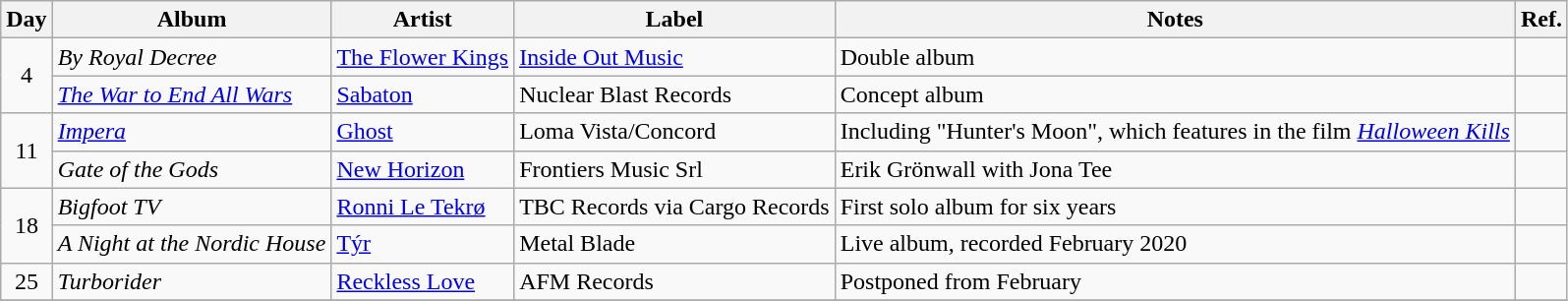<table class="wikitable">
<tr>
<th>Day</th>
<th>Album</th>
<th>Artist</th>
<th>Label</th>
<th>Notes</th>
<th>Ref.</th>
</tr>
<tr>
<td rowspan="2" style="text-align:center;">4</td>
<td><em>	By Royal Decree</em></td>
<td><a href='#'>The Flower Kings</a></td>
<td><a href='#'>Inside Out Music</a></td>
<td>Double album</td>
<td></td>
</tr>
<tr>
<td><em><a href='#'>The War to End All Wars</a></em></td>
<td><a href='#'>Sabaton</a></td>
<td>Nuclear Blast Records</td>
<td>Concept album</td>
<td></td>
</tr>
<tr>
<td rowspan="2" style="text-align:center;">11</td>
<td><em><a href='#'>Impera</a></em></td>
<td><a href='#'>Ghost</a></td>
<td>Loma Vista/Concord</td>
<td>Including "Hunter's Moon", which features in the film <em><a href='#'>Halloween Kills</a></em></td>
<td></td>
</tr>
<tr>
<td><em>Gate of the Gods</em></td>
<td><a href='#'>New Horizon</a></td>
<td>Frontiers Music Srl</td>
<td>Erik Grönwall with Jona Tee</td>
<td></td>
</tr>
<tr>
<td rowspan="2" style="text-align:center;">18</td>
<td><em>Bigfoot TV</em></td>
<td><a href='#'>Ronni Le Tekrø</a></td>
<td>TBC Records via Cargo Records</td>
<td>First solo album for six years</td>
<td></td>
</tr>
<tr>
<td><em>A Night at the Nordic House</em></td>
<td><a href='#'>Týr</a></td>
<td>Metal Blade</td>
<td>Live album, recorded February 2020</td>
<td></td>
</tr>
<tr>
<td rowspan="1" style="text-align:center;">25</td>
<td><em>Turborider</em></td>
<td><a href='#'>Reckless Love</a></td>
<td>AFM Records</td>
<td>Postponed from February</td>
<td></td>
</tr>
<tr>
</tr>
</table>
